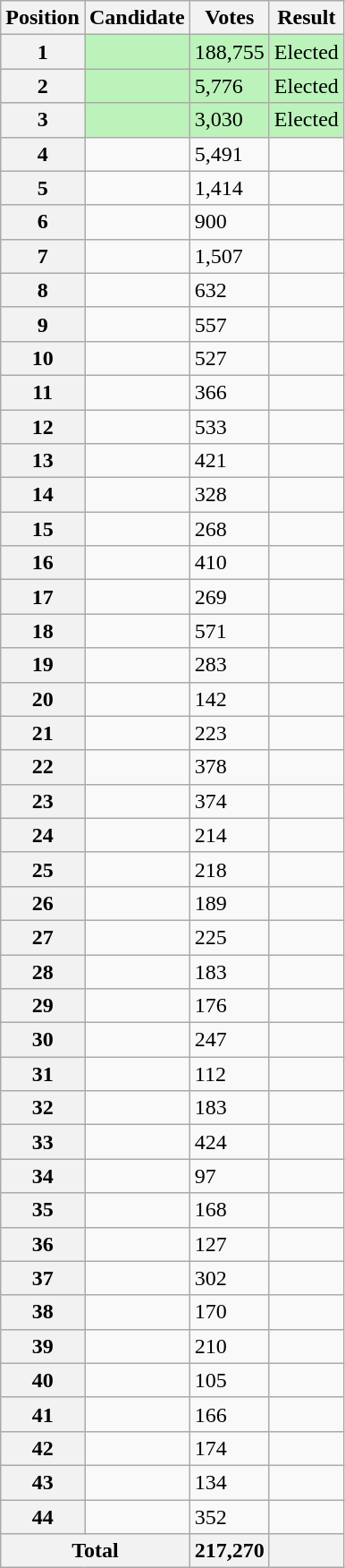<table class="wikitable sortable col3right">
<tr>
<th scope="col">Position</th>
<th scope="col">Candidate</th>
<th scope="col">Votes</th>
<th scope="col">Result</th>
</tr>
<tr bgcolor=bbf3bb>
<th scope="row">1</th>
<td></td>
<td>188,755</td>
<td>Elected</td>
</tr>
<tr bgcolor=bbf3bb>
<th scope="row">2</th>
<td></td>
<td>5,776</td>
<td>Elected</td>
</tr>
<tr bgcolor=bbf3bb>
<th scope="row">3</th>
<td></td>
<td>3,030</td>
<td>Elected</td>
</tr>
<tr>
<th scope="row">4</th>
<td></td>
<td>5,491</td>
<td></td>
</tr>
<tr>
<th scope="row">5</th>
<td></td>
<td>1,414</td>
<td></td>
</tr>
<tr>
<th scope="row">6</th>
<td></td>
<td>900</td>
<td></td>
</tr>
<tr>
<th scope="row">7</th>
<td></td>
<td>1,507</td>
<td></td>
</tr>
<tr>
<th scope="row">8</th>
<td></td>
<td>632</td>
<td></td>
</tr>
<tr>
<th scope="row">9</th>
<td></td>
<td>557</td>
<td></td>
</tr>
<tr>
<th scope="row">10</th>
<td></td>
<td>527</td>
<td></td>
</tr>
<tr>
<th scope="row">11</th>
<td></td>
<td>366</td>
<td></td>
</tr>
<tr>
<th scope="row">12</th>
<td></td>
<td>533</td>
<td></td>
</tr>
<tr>
<th scope="row">13</th>
<td></td>
<td>421</td>
<td></td>
</tr>
<tr>
<th scope="row">14</th>
<td></td>
<td>328</td>
<td></td>
</tr>
<tr>
<th scope="row">15</th>
<td></td>
<td>268</td>
<td></td>
</tr>
<tr>
<th scope="row">16</th>
<td></td>
<td>410</td>
<td></td>
</tr>
<tr>
<th scope="row">17</th>
<td></td>
<td>269</td>
<td></td>
</tr>
<tr>
<th scope="row">18</th>
<td></td>
<td>571</td>
<td></td>
</tr>
<tr>
<th scope="row">19</th>
<td></td>
<td>283</td>
<td></td>
</tr>
<tr>
<th scope="row">20</th>
<td></td>
<td>142</td>
<td></td>
</tr>
<tr>
<th scope="row">21</th>
<td></td>
<td>223</td>
<td></td>
</tr>
<tr>
<th scope="row">22</th>
<td></td>
<td>378</td>
<td></td>
</tr>
<tr>
<th scope="row">23</th>
<td></td>
<td>374</td>
<td></td>
</tr>
<tr>
<th scope="row">24</th>
<td></td>
<td>214</td>
<td></td>
</tr>
<tr>
<th scope="row">25</th>
<td></td>
<td>218</td>
<td></td>
</tr>
<tr>
<th scope="row">26</th>
<td></td>
<td>189</td>
<td></td>
</tr>
<tr>
<th scope="row">27</th>
<td></td>
<td>225</td>
<td></td>
</tr>
<tr>
<th scope="row">28</th>
<td></td>
<td>183</td>
<td></td>
</tr>
<tr>
<th scope="row">29</th>
<td></td>
<td>176</td>
<td></td>
</tr>
<tr>
<th scope="row">30</th>
<td></td>
<td>247</td>
<td></td>
</tr>
<tr>
<th scope="row">31</th>
<td></td>
<td>112</td>
<td></td>
</tr>
<tr>
<th scope="row">32</th>
<td></td>
<td>183</td>
<td></td>
</tr>
<tr>
<th scope="row">33</th>
<td></td>
<td>424</td>
<td></td>
</tr>
<tr>
<th scope="row">34</th>
<td></td>
<td>97</td>
<td></td>
</tr>
<tr>
<th scope="row">35</th>
<td></td>
<td>168</td>
<td></td>
</tr>
<tr>
<th scope="row">36</th>
<td></td>
<td>127</td>
<td></td>
</tr>
<tr>
<th scope="row">37</th>
<td></td>
<td>302</td>
<td></td>
</tr>
<tr>
<th scope="row">38</th>
<td></td>
<td>170</td>
<td></td>
</tr>
<tr>
<th scope="row">39</th>
<td></td>
<td>210</td>
<td></td>
</tr>
<tr>
<th scope="row">40</th>
<td></td>
<td>105</td>
<td></td>
</tr>
<tr>
<th scope="row">41</th>
<td></td>
<td>166</td>
<td></td>
</tr>
<tr>
<th scope="row">42</th>
<td></td>
<td>174</td>
<td></td>
</tr>
<tr>
<th scope="row">43</th>
<td></td>
<td>134</td>
<td></td>
</tr>
<tr>
<th scope="row">44</th>
<td></td>
<td>352</td>
<td></td>
</tr>
<tr class=sortbottom>
<th scope="row" colspan="2">Total</th>
<th style="text-align:right">217,270</th>
<th></th>
</tr>
</table>
